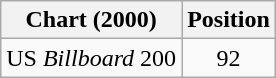<table class="wikitable">
<tr>
<th>Chart (2000)</th>
<th>Position</th>
</tr>
<tr>
<td>US <em>Billboard</em> 200</td>
<td align="center">92</td>
</tr>
</table>
